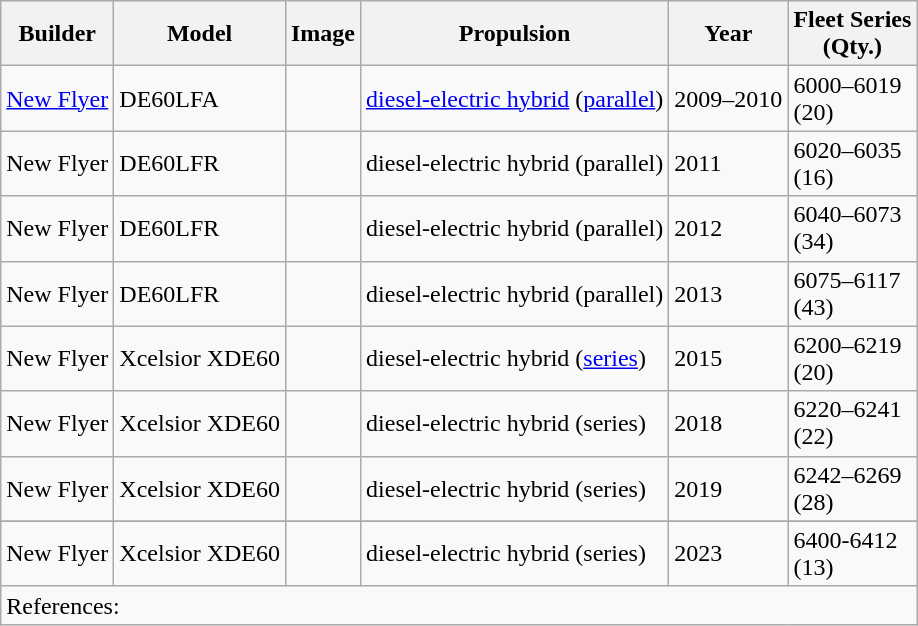<table class=wikitable>
<tr>
<th>Builder</th>
<th>Model</th>
<th>Image</th>
<th>Propulsion</th>
<th>Year</th>
<th>Fleet Series<br>(Qty.)</th>
</tr>
<tr>
<td><a href='#'>New Flyer</a></td>
<td>DE60LFA</td>
<td></td>
<td><a href='#'>diesel-electric hybrid</a> (<a href='#'>parallel</a>)</td>
<td>2009–2010</td>
<td>6000–6019<br>(20)</td>
</tr>
<tr>
<td>New Flyer</td>
<td>DE60LFR</td>
<td></td>
<td>diesel-electric hybrid (parallel)</td>
<td>2011</td>
<td>6020–6035<br>(16)</td>
</tr>
<tr>
<td>New Flyer</td>
<td>DE60LFR</td>
<td></td>
<td>diesel-electric hybrid (parallel)</td>
<td>2012</td>
<td>6040–6073<br>(34)</td>
</tr>
<tr>
<td>New Flyer</td>
<td>DE60LFR</td>
<td></td>
<td>diesel-electric hybrid (parallel)</td>
<td>2013</td>
<td>6075–6117<br>(43)</td>
</tr>
<tr>
<td>New Flyer</td>
<td>Xcelsior XDE60</td>
<td></td>
<td>diesel-electric hybrid (<a href='#'>series</a>)</td>
<td>2015</td>
<td>6200–6219<br>(20)</td>
</tr>
<tr>
<td>New Flyer</td>
<td>Xcelsior XDE60</td>
<td></td>
<td>diesel-electric hybrid (series)</td>
<td>2018</td>
<td>6220–6241<br>(22)</td>
</tr>
<tr>
<td>New Flyer</td>
<td>Xcelsior XDE60</td>
<td></td>
<td>diesel-electric hybrid (series)</td>
<td>2019</td>
<td>6242–6269<br>(28)</td>
</tr>
<tr>
</tr>
<tr>
<td>New Flyer</td>
<td>Xcelsior XDE60</td>
<td></td>
<td>diesel-electric hybrid (series)</td>
<td>2023</td>
<td>6400-6412<br>(13)</td>
</tr>
<tr>
<td colspan=7>References:</td>
</tr>
</table>
